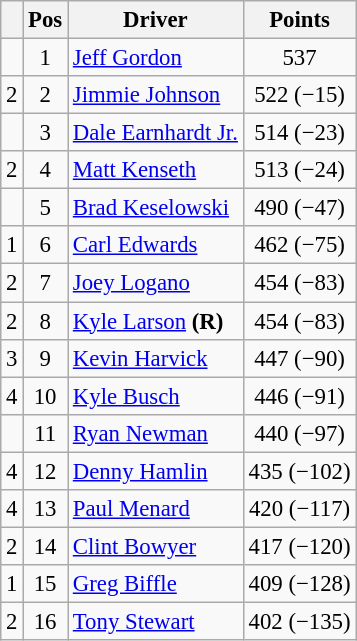<table class="wikitable" style="font-size: 95%;">
<tr>
<th></th>
<th>Pos</th>
<th>Driver</th>
<th>Points</th>
</tr>
<tr>
<td align="left"></td>
<td style="text-align:center;">1</td>
<td><a href='#'>Jeff Gordon</a></td>
<td style="text-align:center;">537</td>
</tr>
<tr>
<td align="left"> 2</td>
<td style="text-align:center;">2</td>
<td><a href='#'>Jimmie Johnson</a></td>
<td style="text-align:center;">522 (−15)</td>
</tr>
<tr>
<td align="left"></td>
<td style="text-align:center;">3</td>
<td><a href='#'>Dale Earnhardt Jr.</a></td>
<td style="text-align:center;">514 (−23)</td>
</tr>
<tr>
<td align="left"> 2</td>
<td style="text-align:center;">4</td>
<td><a href='#'>Matt Kenseth</a></td>
<td style="text-align:center;">513 (−24)</td>
</tr>
<tr>
<td align="left"></td>
<td style="text-align:center;">5</td>
<td><a href='#'>Brad Keselowski</a></td>
<td style="text-align:center;">490 (−47)</td>
</tr>
<tr>
<td align="left"> 1</td>
<td style="text-align:center;">6</td>
<td><a href='#'>Carl Edwards</a></td>
<td style="text-align:center;">462 (−75)</td>
</tr>
<tr>
<td align="left"> 2</td>
<td style="text-align:center;">7</td>
<td><a href='#'>Joey Logano</a></td>
<td style="text-align:center;">454 (−83)</td>
</tr>
<tr>
<td align="left"> 2</td>
<td style="text-align:center;">8</td>
<td><a href='#'>Kyle Larson</a> <strong>(R)</strong></td>
<td style="text-align:center;">454 (−83)</td>
</tr>
<tr>
<td align="left"> 3</td>
<td style="text-align:center;">9</td>
<td><a href='#'>Kevin Harvick</a></td>
<td style="text-align:center;">447 (−90)</td>
</tr>
<tr>
<td align="left"> 4</td>
<td style="text-align:center;">10</td>
<td><a href='#'>Kyle Busch</a></td>
<td style="text-align:center;">446 (−91)</td>
</tr>
<tr>
<td align="left"></td>
<td style="text-align:center;">11</td>
<td><a href='#'>Ryan Newman</a></td>
<td style="text-align:center;">440 (−97)</td>
</tr>
<tr>
<td align="left"> 4</td>
<td style="text-align:center;">12</td>
<td><a href='#'>Denny Hamlin</a></td>
<td style="text-align:center;">435 (−102)</td>
</tr>
<tr>
<td align="left"> 4</td>
<td style="text-align:center;">13</td>
<td><a href='#'>Paul Menard</a></td>
<td style="text-align:center;">420 (−117)</td>
</tr>
<tr>
<td align="left"> 2</td>
<td style="text-align:center;">14</td>
<td><a href='#'>Clint Bowyer</a></td>
<td style="text-align:center;">417 (−120)</td>
</tr>
<tr>
<td align="left"> 1</td>
<td style="text-align:center;">15</td>
<td><a href='#'>Greg Biffle</a></td>
<td style="text-align:center;">409 (−128)</td>
</tr>
<tr>
<td align="left"> 2</td>
<td style="text-align:center;">16</td>
<td><a href='#'>Tony Stewart</a></td>
<td style="text-align:center;">402 (−135)</td>
</tr>
</table>
